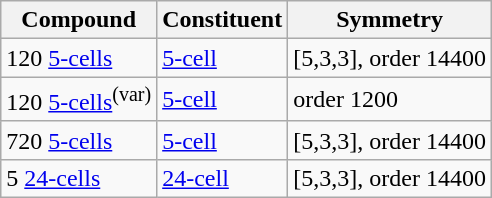<table class=wikitable>
<tr>
<th>Compound</th>
<th>Constituent</th>
<th>Symmetry</th>
</tr>
<tr>
<td>120 <a href='#'>5-cells</a></td>
<td><a href='#'>5-cell</a></td>
<td>[5,3,3], order 14400</td>
</tr>
<tr>
<td>120 <a href='#'>5-cells</a><sup>(var)</sup></td>
<td><a href='#'>5-cell</a></td>
<td>order 1200</td>
</tr>
<tr>
<td>720 <a href='#'>5-cells</a></td>
<td><a href='#'>5-cell</a></td>
<td>[5,3,3], order 14400</td>
</tr>
<tr>
<td>5 <a href='#'>24-cells</a></td>
<td><a href='#'>24-cell</a></td>
<td>[5,3,3], order 14400</td>
</tr>
</table>
